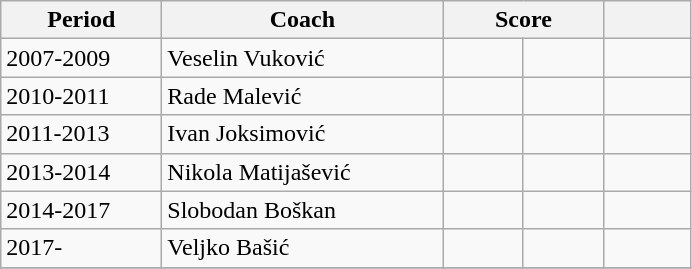<table class="wikitable" style="text-align:left">
<tr>
<th width=100>Period</th>
<th width=180>Coach</th>
<th colspan="2" width=100>Score</th>
<th width=50px></th>
</tr>
<tr>
<td>2007-2009</td>
<td> Veselin Vuković</td>
<td></td>
<td></td>
<td></td>
</tr>
<tr>
<td>2010-2011</td>
<td> Rade Malević</td>
<td></td>
<td></td>
<td></td>
</tr>
<tr>
<td>2011-2013</td>
<td> Ivan Joksimović</td>
<td></td>
<td></td>
<td></td>
</tr>
<tr>
<td>2013-2014</td>
<td> Nikola Matijašević</td>
<td></td>
<td></td>
<td></td>
</tr>
<tr>
<td>2014-2017</td>
<td> Slobodan Boškan</td>
<td></td>
<td></td>
<td></td>
</tr>
<tr>
<td>2017-</td>
<td> Veljko Bašić</td>
<td></td>
<td></td>
<td></td>
</tr>
<tr>
</tr>
</table>
